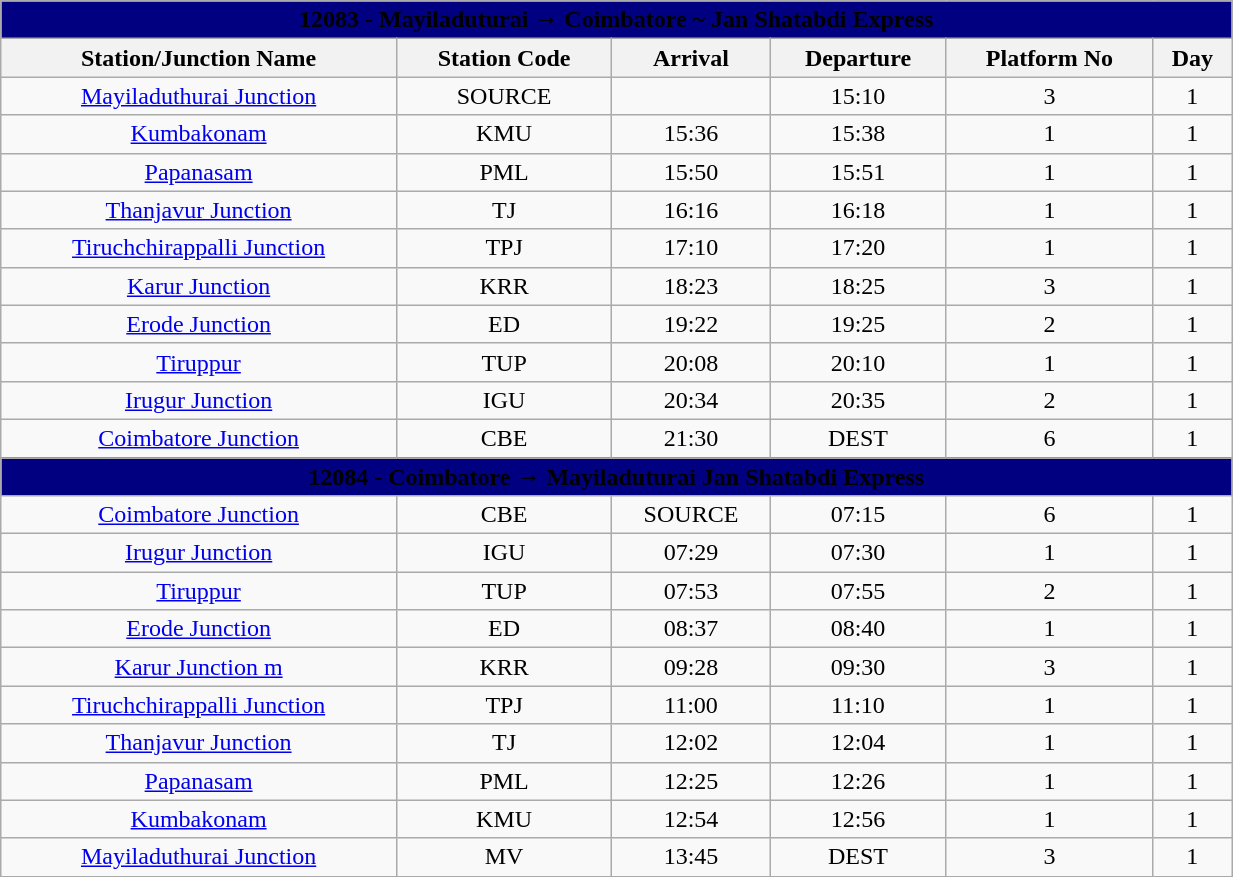<table class="wikitable sortable" width="65%" style="text-align: center;">
<tr>
<th colspan="6" align="center" style="background:#000080;"><span>12083 - Mayiladuturai → Coimbatore ~ Jan Shatabdi Express</span></th>
</tr>
<tr>
<th>Station/Junction Name</th>
<th>Station Code</th>
<th>Arrival</th>
<th>Departure</th>
<th>Platform No</th>
<th>Day</th>
</tr>
<tr>
<td><a href='#'>Mayiladuthurai Junction</a></td>
<td>SOURCE</td>
<td></td>
<td>15:10</td>
<td>3</td>
<td>1</td>
</tr>
<tr>
<td><a href='#'>Kumbakonam</a></td>
<td>KMU</td>
<td>15:36</td>
<td>15:38</td>
<td>1</td>
<td>1</td>
</tr>
<tr>
<td><a href='#'>Papanasam</a></td>
<td>PML</td>
<td>15:50</td>
<td>15:51</td>
<td>1</td>
<td>1</td>
</tr>
<tr>
<td><a href='#'>Thanjavur Junction</a></td>
<td>TJ</td>
<td>16:16</td>
<td>16:18</td>
<td>1</td>
<td>1</td>
</tr>
<tr>
<td><a href='#'>Tiruchchirappalli Junction</a></td>
<td>TPJ</td>
<td>17:10</td>
<td>17:20</td>
<td>1</td>
<td>1</td>
</tr>
<tr>
<td><a href='#'>Karur Junction</a></td>
<td>KRR</td>
<td>18:23</td>
<td>18:25</td>
<td>3</td>
<td>1</td>
</tr>
<tr>
<td><a href='#'>Erode Junction</a></td>
<td>ED</td>
<td>19:22</td>
<td>19:25</td>
<td>2</td>
<td>1</td>
</tr>
<tr>
<td><a href='#'>Tiruppur</a></td>
<td>TUP</td>
<td>20:08</td>
<td>20:10</td>
<td>1</td>
<td>1</td>
</tr>
<tr>
<td><a href='#'>Irugur Junction</a></td>
<td>IGU</td>
<td>20:34</td>
<td>20:35</td>
<td>2</td>
<td>1</td>
</tr>
<tr>
<td><a href='#'>Coimbatore Junction</a></td>
<td>CBE</td>
<td>21:30</td>
<td>DEST</td>
<td>6</td>
<td>1</td>
</tr>
<tr>
<th colspan="6" align="center" style="background:#000080;"><span>12084 - Coimbatore → Mayiladuturai Jan Shatabdi Express</span></th>
</tr>
<tr>
<td><a href='#'>Coimbatore Junction</a></td>
<td>CBE</td>
<td>SOURCE</td>
<td>07:15</td>
<td>6</td>
<td>1</td>
</tr>
<tr>
<td><a href='#'>Irugur Junction</a></td>
<td>IGU</td>
<td>07:29</td>
<td>07:30</td>
<td>1</td>
<td>1</td>
</tr>
<tr>
<td><a href='#'>Tiruppur</a></td>
<td>TUP</td>
<td>07:53</td>
<td>07:55</td>
<td>2</td>
<td>1</td>
</tr>
<tr>
<td><a href='#'>Erode Junction</a></td>
<td>ED</td>
<td>08:37</td>
<td>08:40</td>
<td>1</td>
<td>1</td>
</tr>
<tr>
<td><a href='#'>Karur Junction m</a></td>
<td>KRR</td>
<td>09:28</td>
<td>09:30</td>
<td>3</td>
<td>1</td>
</tr>
<tr>
<td><a href='#'>Tiruchchirappalli Junction</a></td>
<td>TPJ</td>
<td>11:00</td>
<td>11:10</td>
<td>1</td>
<td>1</td>
</tr>
<tr>
<td><a href='#'>Thanjavur Junction</a></td>
<td>TJ</td>
<td>12:02</td>
<td>12:04</td>
<td>1</td>
<td>1</td>
</tr>
<tr>
<td><a href='#'>Papanasam</a></td>
<td>PML</td>
<td>12:25</td>
<td>12:26</td>
<td>1</td>
<td>1</td>
</tr>
<tr>
<td><a href='#'>Kumbakonam</a></td>
<td>KMU</td>
<td>12:54</td>
<td>12:56</td>
<td>1</td>
<td>1</td>
</tr>
<tr>
<td><a href='#'>Mayiladuthurai Junction</a></td>
<td>MV</td>
<td>13:45</td>
<td>DEST</td>
<td>3</td>
<td>1</td>
</tr>
<tr>
</tr>
</table>
